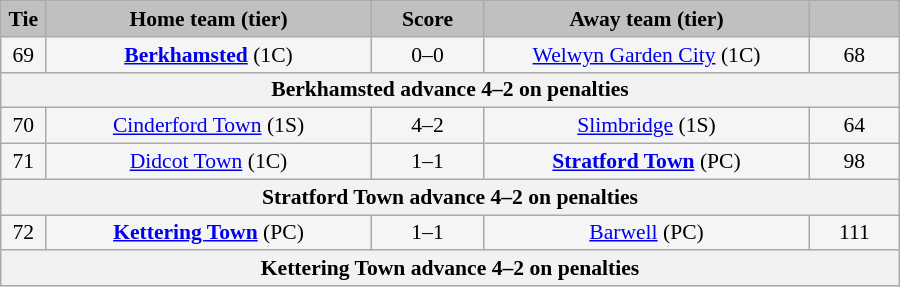<table class="wikitable" style="width: 600px; background:WhiteSmoke; text-align:center; font-size:90%">
<tr>
<td scope="col" style="width:  5.00%; background:silver;"><strong>Tie</strong></td>
<td scope="col" style="width: 36.25%; background:silver;"><strong>Home team (tier)</strong></td>
<td scope="col" style="width: 12.50%; background:silver;"><strong>Score</strong></td>
<td scope="col" style="width: 36.25%; background:silver;"><strong>Away team (tier)</strong></td>
<td scope="col" style="width: 10.00%; background:silver;"><strong></strong></td>
</tr>
<tr>
<td>69</td>
<td><strong><a href='#'>Berkhamsted</a></strong> (1C)</td>
<td>0–0</td>
<td><a href='#'>Welwyn Garden City</a> (1C)</td>
<td>68</td>
</tr>
<tr>
<th colspan="5">Berkhamsted advance 4–2 on penalties</th>
</tr>
<tr>
<td>70</td>
<td><a href='#'>Cinderford Town</a> (1S)</td>
<td>4–2</td>
<td><a href='#'>Slimbridge</a> (1S)</td>
<td>64</td>
</tr>
<tr>
<td>71</td>
<td><a href='#'>Didcot Town</a> (1C)</td>
<td>1–1</td>
<td><strong><a href='#'>Stratford Town</a></strong> (PC)</td>
<td>98</td>
</tr>
<tr>
<th colspan="5">Stratford Town advance 4–2 on penalties</th>
</tr>
<tr>
<td>72</td>
<td><strong><a href='#'>Kettering Town</a></strong> (PC)</td>
<td>1–1</td>
<td><a href='#'>Barwell</a> (PC)</td>
<td>111</td>
</tr>
<tr>
<th colspan="5">Kettering Town advance 4–2 on penalties</th>
</tr>
</table>
